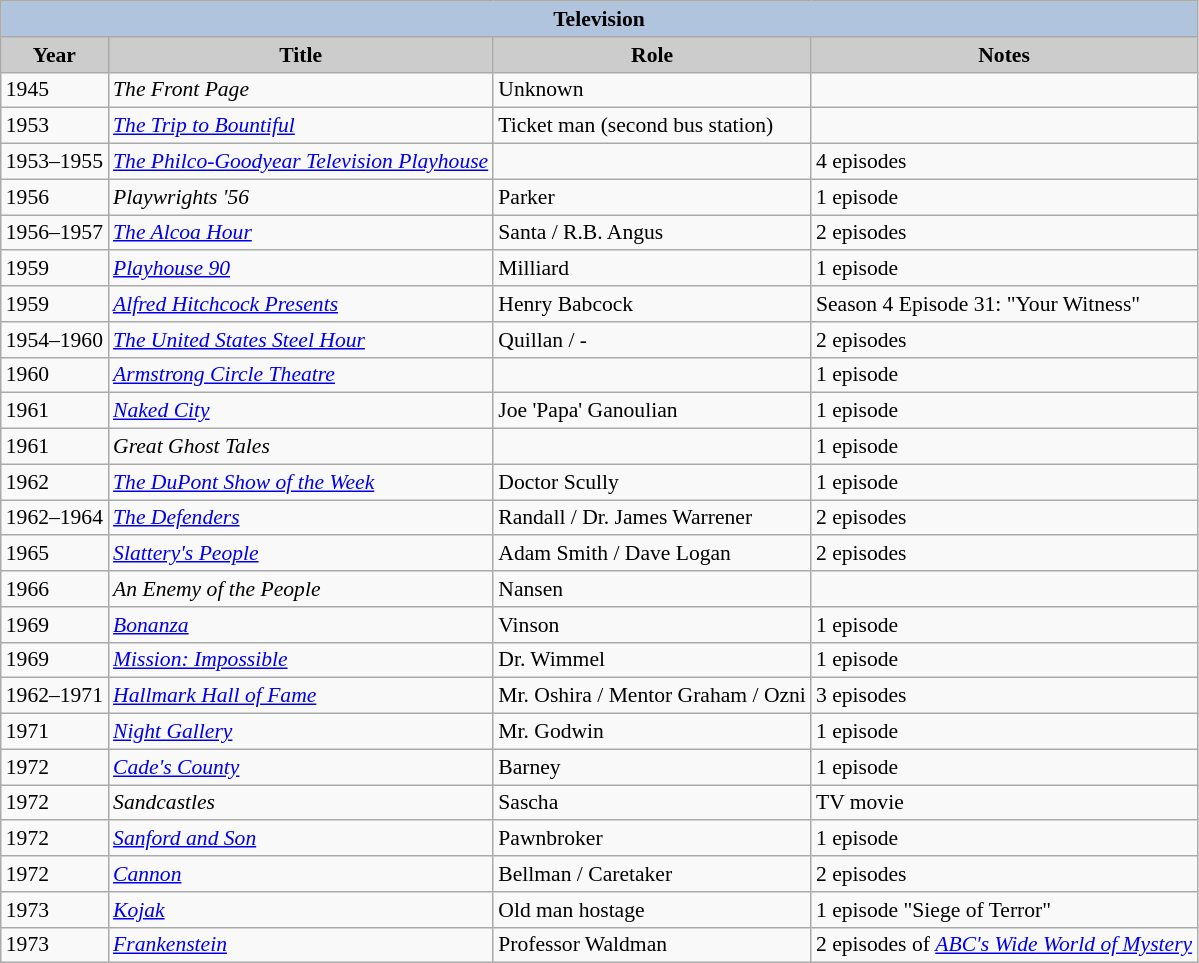<table class= "wikitable sortable" style="font-size:90%;" ;>
<tr>
<th colspan=4 style="background:#B0C4DE;">Television</th>
</tr>
<tr style="text-align:center;">
<th style="background:#ccc;">Year</th>
<th style="background:#ccc;">Title</th>
<th style="background:#ccc;">Role</th>
<th style="background:#ccc;">Notes</th>
</tr>
<tr>
<td>1945</td>
<td><em>The Front Page</em></td>
<td>Unknown</td>
<td></td>
</tr>
<tr>
<td>1953</td>
<td><em><a href='#'>The Trip to Bountiful</a></em></td>
<td>Ticket man (second bus station)</td>
<td></td>
</tr>
<tr>
<td>1953–1955</td>
<td><em><a href='#'>The Philco-Goodyear Television Playhouse</a></em></td>
<td></td>
<td>4 episodes</td>
</tr>
<tr>
<td>1956</td>
<td><em>Playwrights '56</em></td>
<td>Parker</td>
<td>1 episode</td>
</tr>
<tr>
<td>1956–1957</td>
<td><em><a href='#'>The Alcoa Hour</a></em></td>
<td>Santa / R.B. Angus</td>
<td>2 episodes</td>
</tr>
<tr>
<td>1959</td>
<td><em><a href='#'>Playhouse 90</a></em></td>
<td>Milliard</td>
<td>1 episode</td>
</tr>
<tr>
<td>1959</td>
<td><em><a href='#'>Alfred Hitchcock Presents</a></em></td>
<td>Henry Babcock</td>
<td>Season 4 Episode 31: "Your Witness"</td>
</tr>
<tr>
<td>1954–1960</td>
<td><em><a href='#'>The United States Steel Hour</a></em></td>
<td>Quillan / -</td>
<td>2 episodes</td>
</tr>
<tr>
<td>1960</td>
<td><em><a href='#'>Armstrong Circle Theatre</a></em></td>
<td></td>
<td>1 episode</td>
</tr>
<tr>
<td>1961</td>
<td><em><a href='#'>Naked City</a></em></td>
<td>Joe 'Papa' Ganoulian</td>
<td>1 episode</td>
</tr>
<tr>
<td>1961</td>
<td><em>Great Ghost Tales</em></td>
<td></td>
<td>1 episode</td>
</tr>
<tr>
<td>1962</td>
<td><em><a href='#'>The DuPont Show of the Week</a></em></td>
<td>Doctor Scully</td>
<td>1 episode</td>
</tr>
<tr>
<td>1962–1964</td>
<td><em><a href='#'>The Defenders</a></em></td>
<td>Randall / Dr. James Warrener</td>
<td>2 episodes</td>
</tr>
<tr>
<td>1965</td>
<td><em><a href='#'>Slattery's People</a></em></td>
<td>Adam Smith / Dave Logan</td>
<td>2 episodes</td>
</tr>
<tr>
<td>1966</td>
<td><em>An Enemy of the People</em></td>
<td>Nansen</td>
<td></td>
</tr>
<tr>
<td>1969</td>
<td><em><a href='#'>Bonanza</a></em></td>
<td>Vinson</td>
<td>1 episode</td>
</tr>
<tr>
<td>1969</td>
<td><em><a href='#'>Mission: Impossible</a></em></td>
<td>Dr. Wimmel</td>
<td>1 episode</td>
</tr>
<tr>
<td>1962–1971</td>
<td><em><a href='#'>Hallmark Hall of Fame</a></em></td>
<td>Mr. Oshira / Mentor Graham / Ozni</td>
<td>3 episodes</td>
</tr>
<tr>
<td>1971</td>
<td><em><a href='#'>Night Gallery</a></em></td>
<td>Mr. Godwin</td>
<td>1 episode</td>
</tr>
<tr>
<td>1972</td>
<td><em><a href='#'>Cade's County</a></em></td>
<td>Barney</td>
<td>1 episode</td>
</tr>
<tr>
<td>1972</td>
<td><em>Sandcastles</em></td>
<td>Sascha</td>
<td>TV movie</td>
</tr>
<tr>
<td>1972</td>
<td><em><a href='#'>Sanford and Son</a></em></td>
<td>Pawnbroker</td>
<td>1 episode</td>
</tr>
<tr>
<td>1972</td>
<td><em><a href='#'>Cannon</a></em></td>
<td>Bellman / Caretaker</td>
<td>2 episodes</td>
</tr>
<tr>
<td>1973</td>
<td><em><a href='#'>Kojak</a></em></td>
<td>Old man hostage</td>
<td>1 episode "Siege of Terror"</td>
</tr>
<tr>
<td>1973</td>
<td><em><a href='#'>Frankenstein</a></em></td>
<td>Professor Waldman</td>
<td>2 episodes of <em><a href='#'>ABC's Wide World of Mystery</a></em></td>
</tr>
</table>
